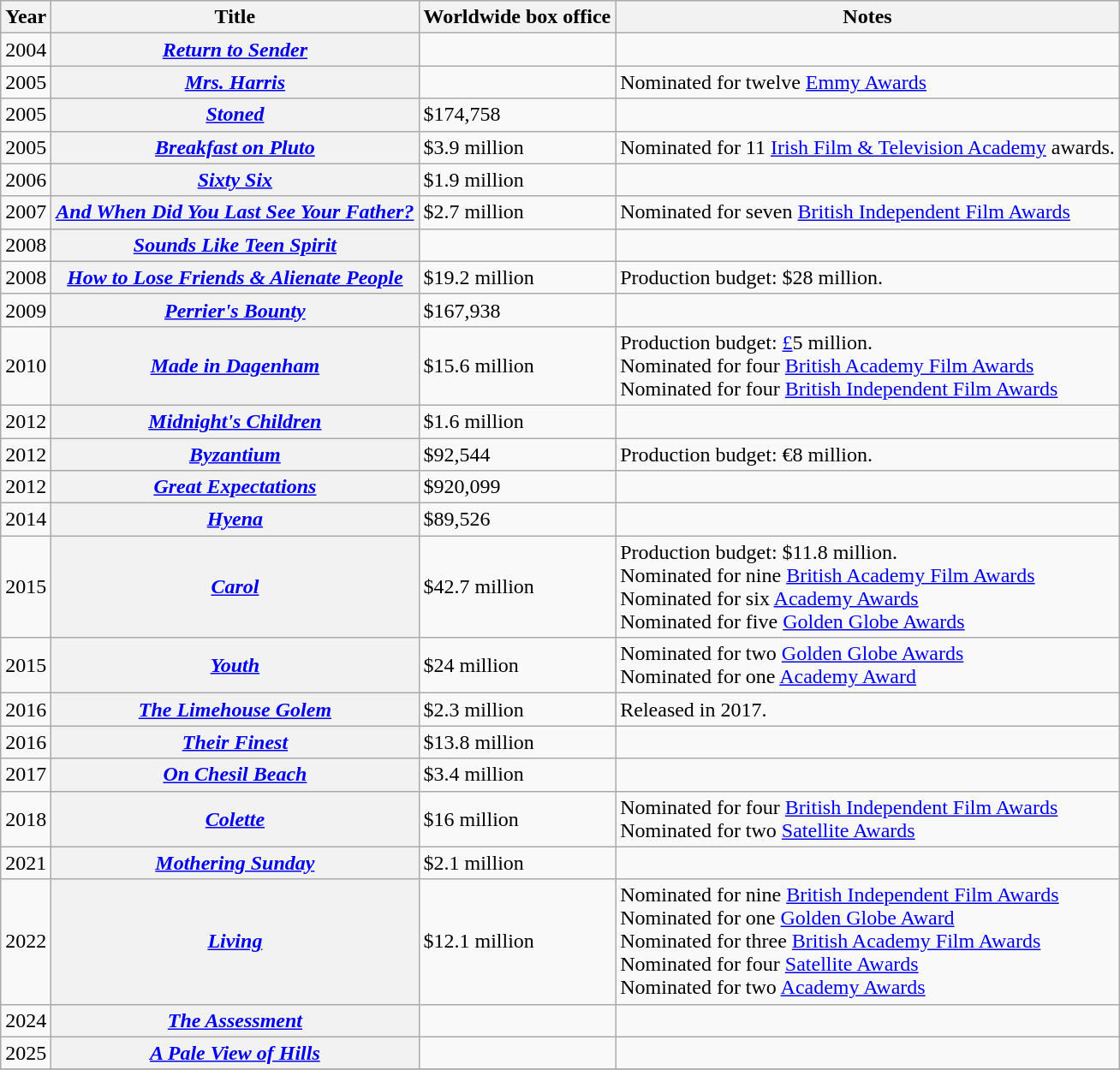<table class="wikitable plainrowheaders sortable">
<tr>
<th scope="col">Year</th>
<th scope="col">Title</th>
<th scope="col">Worldwide box office</th>
<th scope="col" class="unsortable">Notes</th>
</tr>
<tr>
<td>2004</td>
<th scope=row><em><a href='#'>Return to Sender</a></em></th>
<td></td>
<td></td>
</tr>
<tr>
<td>2005</td>
<th scope=row><em><a href='#'>Mrs. Harris</a></em></th>
<td></td>
<td>Nominated for twelve <a href='#'>Emmy Awards</a></td>
</tr>
<tr>
<td>2005</td>
<th scope=row><em><a href='#'>Stoned</a></em></th>
<td>$174,758</td>
<td></td>
</tr>
<tr>
<td>2005</td>
<th scope=row><em><a href='#'>Breakfast on Pluto</a></em></th>
<td>$3.9 million</td>
<td>Nominated for 11 <a href='#'>Irish Film & Television Academy</a> awards.</td>
</tr>
<tr>
<td>2006</td>
<th scope=row><em><a href='#'>Sixty Six</a></em></th>
<td>$1.9 million</td>
<td></td>
</tr>
<tr>
<td>2007</td>
<th scope=row><em><a href='#'>And When Did You Last See Your Father?</a></em></th>
<td>$2.7 million</td>
<td>Nominated for seven <a href='#'>British Independent Film Awards</a></td>
</tr>
<tr>
<td>2008</td>
<th scope=row><em><a href='#'>Sounds Like Teen Spirit</a></em></th>
<td></td>
<td></td>
</tr>
<tr>
<td>2008</td>
<th scope=row><em><a href='#'>How to Lose Friends & Alienate People</a></em></th>
<td>$19.2 million</td>
<td>Production budget: $28 million.</td>
</tr>
<tr>
<td>2009</td>
<th scope=row><em><a href='#'>Perrier's Bounty</a></em></th>
<td>$167,938</td>
<td></td>
</tr>
<tr>
<td>2010</td>
<th scope=row><em><a href='#'>Made in Dagenham</a></em></th>
<td>$15.6 million</td>
<td>Production budget: <a href='#'>£</a>5 million. <br> Nominated for four <a href='#'>British Academy Film Awards</a> <br> Nominated for four <a href='#'>British Independent Film Awards</a></td>
</tr>
<tr>
<td>2012</td>
<th scope=row><em><a href='#'>Midnight's Children</a></em></th>
<td>$1.6 million</td>
<td></td>
</tr>
<tr>
<td>2012</td>
<th scope=row><em><a href='#'>Byzantium</a></em></th>
<td>$92,544</td>
<td>Production budget: €8 million.</td>
</tr>
<tr>
<td>2012</td>
<th scope=row><em><a href='#'>Great Expectations</a></em></th>
<td>$920,099</td>
<td></td>
</tr>
<tr>
<td>2014</td>
<th scope=row><em><a href='#'>Hyena</a></em></th>
<td>$89,526</td>
<td></td>
</tr>
<tr>
<td>2015</td>
<th scope=row><em><a href='#'>Carol</a></em></th>
<td>$42.7 million</td>
<td>Production budget: $11.8 million. <br> Nominated for nine <a href='#'>British Academy Film Awards</a> <br> Nominated for six <a href='#'>Academy Awards</a> <br> Nominated for five <a href='#'>Golden Globe Awards</a></td>
</tr>
<tr>
<td>2015</td>
<th scope=row><em><a href='#'>Youth</a></em></th>
<td>$24 million</td>
<td>Nominated for two <a href='#'>Golden Globe Awards</a> <br> Nominated for one <a href='#'>Academy Award</a></td>
</tr>
<tr>
<td>2016</td>
<th scope=row><em><a href='#'>The Limehouse Golem</a></em></th>
<td>$2.3 million</td>
<td>Released in 2017.</td>
</tr>
<tr>
<td>2016</td>
<th scope=row><em><a href='#'>Their Finest</a></em></th>
<td>$13.8 million</td>
<td></td>
</tr>
<tr>
<td>2017</td>
<th scope=row><em><a href='#'>On Chesil Beach</a></em></th>
<td>$3.4 million</td>
<td></td>
</tr>
<tr>
<td>2018</td>
<th scope=row><em><a href='#'>Colette</a></em></th>
<td>$16 million</td>
<td>Nominated for four <a href='#'>British Independent Film Awards</a> <br> Nominated for two <a href='#'>Satellite Awards</a></td>
</tr>
<tr>
<td>2021</td>
<th scope=row><em><a href='#'>Mothering Sunday</a></em></th>
<td>$2.1 million</td>
<td></td>
</tr>
<tr>
<td>2022</td>
<th scope=row><em><a href='#'>Living</a></em></th>
<td>$12.1 million</td>
<td>Nominated for nine <a href='#'>British Independent Film Awards</a> <br> Nominated for one <a href='#'>Golden Globe Award</a> <br> Nominated for three <a href='#'>British Academy Film Awards</a> <br> Nominated for four <a href='#'>Satellite Awards</a> <br> Nominated for two <a href='#'>Academy Awards</a></td>
</tr>
<tr>
<td>2024</td>
<th scope=row><em><a href='#'>The Assessment</a></em></th>
<td></td>
<td></td>
</tr>
<tr>
<td>2025</td>
<th scope=row><em><a href='#'>A Pale View of Hills</a></em></th>
<td></td>
<td></td>
</tr>
<tr>
</tr>
</table>
